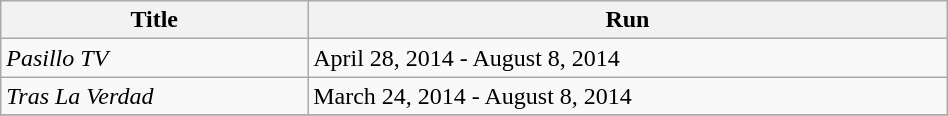<table class="wikitable sortable" style="width:50%;">
<tr>
<th>Title</th>
<th>Run</th>
</tr>
<tr>
<td><em>Pasillo TV</em></td>
<td>April 28, 2014 - August 8, 2014</td>
</tr>
<tr>
<td><em>Tras La Verdad</em></td>
<td>March 24, 2014 - August 8, 2014</td>
</tr>
<tr>
</tr>
</table>
